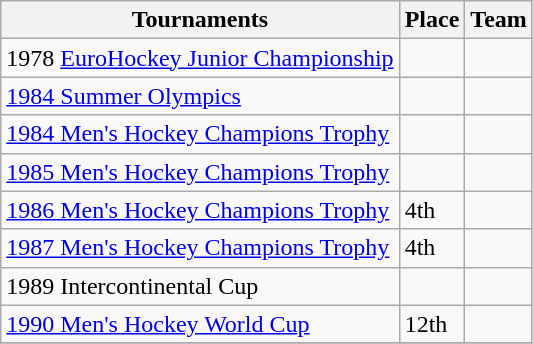<table class="wikitable collapsible">
<tr>
<th>Tournaments</th>
<th>Place</th>
<th>Team</th>
</tr>
<tr>
<td>1978 <a href='#'>EuroHockey Junior Championship</a></td>
<td></td>
<td></td>
</tr>
<tr>
<td><a href='#'>1984 Summer Olympics</a></td>
<td></td>
<td></td>
</tr>
<tr>
<td><a href='#'>1984 Men's Hockey Champions Trophy</a></td>
<td></td>
<td></td>
</tr>
<tr>
<td><a href='#'>1985 Men's Hockey Champions Trophy</a></td>
<td></td>
<td></td>
</tr>
<tr>
<td><a href='#'>1986 Men's Hockey Champions Trophy</a></td>
<td>4th</td>
<td></td>
</tr>
<tr>
<td><a href='#'>1987 Men's Hockey Champions Trophy</a></td>
<td>4th</td>
<td></td>
</tr>
<tr>
<td>1989 Intercontinental Cup</td>
<td></td>
<td></td>
</tr>
<tr>
<td><a href='#'>1990 Men's Hockey World Cup</a></td>
<td>12th</td>
<td></td>
</tr>
<tr>
</tr>
</table>
